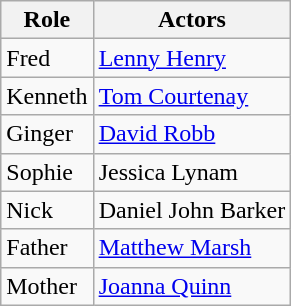<table class="wikitable">
<tr>
<th Align="center">Role</th>
<th Align="center">Actors</th>
</tr>
<tr>
<td>Fred</td>
<td><a href='#'>Lenny Henry</a></td>
</tr>
<tr>
<td>Kenneth</td>
<td><a href='#'>Tom Courtenay</a></td>
</tr>
<tr>
<td>Ginger</td>
<td><a href='#'>David Robb</a></td>
</tr>
<tr>
<td>Sophie</td>
<td>Jessica Lynam</td>
</tr>
<tr>
<td>Nick</td>
<td>Daniel John Barker</td>
</tr>
<tr>
<td>Father</td>
<td><a href='#'>Matthew Marsh</a></td>
</tr>
<tr>
<td>Mother</td>
<td><a href='#'>Joanna Quinn</a></td>
</tr>
</table>
